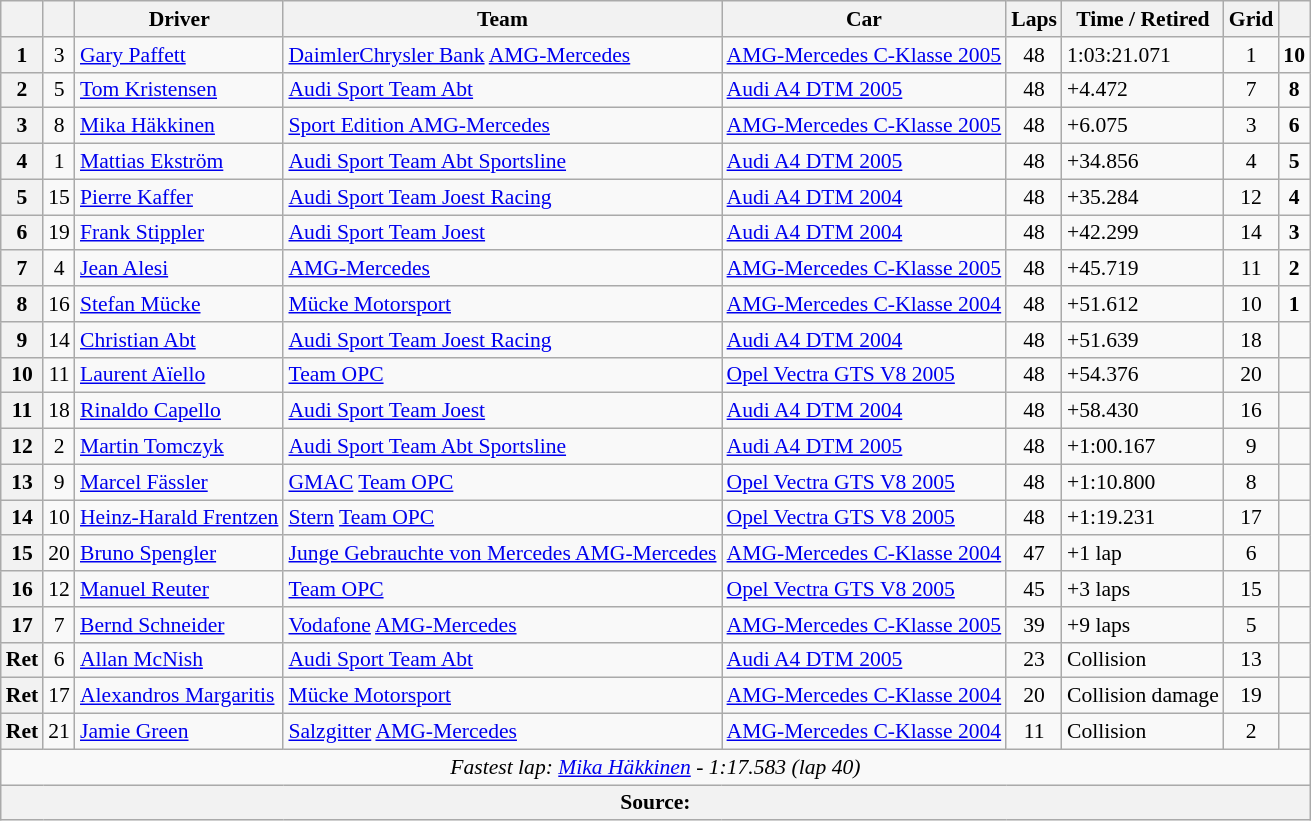<table class="wikitable" style="font-size:90%;">
<tr>
<th></th>
<th></th>
<th>Driver</th>
<th>Team</th>
<th>Car</th>
<th>Laps</th>
<th>Time / Retired</th>
<th>Grid</th>
<th></th>
</tr>
<tr>
<th>1</th>
<td align="center">3</td>
<td> <a href='#'>Gary Paffett</a></td>
<td><a href='#'>DaimlerChrysler Bank</a> <a href='#'>AMG-Mercedes</a></td>
<td><a href='#'>AMG-Mercedes C-Klasse 2005</a></td>
<td align="center">48</td>
<td>1:03:21.071</td>
<td align="center">1</td>
<td align="center"><strong>10</strong></td>
</tr>
<tr>
<th>2</th>
<td align="center">5</td>
<td> <a href='#'>Tom Kristensen</a></td>
<td><a href='#'>Audi Sport Team Abt</a></td>
<td><a href='#'>Audi A4 DTM 2005</a></td>
<td align="center">48</td>
<td>+4.472</td>
<td align="center">7</td>
<td align="center"><strong>8</strong></td>
</tr>
<tr>
<th>3</th>
<td align="center">8</td>
<td> <a href='#'>Mika Häkkinen</a></td>
<td><a href='#'>Sport Edition AMG-Mercedes</a></td>
<td><a href='#'>AMG-Mercedes C-Klasse 2005</a></td>
<td align="center">48</td>
<td>+6.075</td>
<td align="center">3</td>
<td align="center"><strong>6</strong></td>
</tr>
<tr>
<th>4</th>
<td align="center">1</td>
<td> <a href='#'>Mattias Ekström</a></td>
<td><a href='#'>Audi Sport Team Abt Sportsline</a></td>
<td><a href='#'>Audi A4 DTM 2005</a></td>
<td align="center">48</td>
<td>+34.856</td>
<td align="center">4</td>
<td align="center"><strong>5</strong></td>
</tr>
<tr>
<th>5</th>
<td align="center">15</td>
<td> <a href='#'>Pierre Kaffer</a></td>
<td><a href='#'>Audi Sport Team Joest Racing</a></td>
<td><a href='#'>Audi A4 DTM 2004</a></td>
<td align="center">48</td>
<td>+35.284</td>
<td align="center">12</td>
<td align="center"><strong>4</strong></td>
</tr>
<tr>
<th>6</th>
<td align="center">19</td>
<td> <a href='#'>Frank Stippler</a></td>
<td><a href='#'>Audi Sport Team Joest</a></td>
<td><a href='#'>Audi A4 DTM 2004</a></td>
<td align="center">48</td>
<td>+42.299</td>
<td align="center">14</td>
<td align="center"><strong>3</strong></td>
</tr>
<tr>
<th>7</th>
<td align="center">4</td>
<td> <a href='#'>Jean Alesi</a></td>
<td><a href='#'>AMG-Mercedes</a></td>
<td><a href='#'>AMG-Mercedes C-Klasse 2005</a></td>
<td align="center">48</td>
<td>+45.719</td>
<td align="center">11</td>
<td align="center"><strong>2</strong></td>
</tr>
<tr>
<th>8</th>
<td align="center">16</td>
<td> <a href='#'>Stefan Mücke</a></td>
<td><a href='#'>Mücke Motorsport</a></td>
<td><a href='#'>AMG-Mercedes C-Klasse 2004</a></td>
<td align="center">48</td>
<td>+51.612</td>
<td align="center">10</td>
<td align="center"><strong>1</strong></td>
</tr>
<tr>
<th>9</th>
<td align="center">14</td>
<td> <a href='#'>Christian Abt</a></td>
<td><a href='#'>Audi Sport Team Joest Racing</a></td>
<td><a href='#'>Audi A4 DTM 2004</a></td>
<td align="center">48</td>
<td>+51.639</td>
<td align="center">18</td>
<td align="center"></td>
</tr>
<tr>
<th>10</th>
<td align="center">11</td>
<td> <a href='#'>Laurent Aïello</a></td>
<td><a href='#'>Team OPC</a></td>
<td><a href='#'>Opel Vectra GTS V8 2005</a></td>
<td align="center">48</td>
<td>+54.376</td>
<td align="center">20</td>
<td align="center"></td>
</tr>
<tr>
<th>11</th>
<td align="center">18</td>
<td> <a href='#'>Rinaldo Capello</a></td>
<td><a href='#'>Audi Sport Team Joest</a></td>
<td><a href='#'>Audi A4 DTM 2004</a></td>
<td align="center">48</td>
<td>+58.430</td>
<td align="center">16</td>
<td align="center"></td>
</tr>
<tr>
<th>12</th>
<td align="center">2</td>
<td> <a href='#'>Martin Tomczyk</a></td>
<td><a href='#'>Audi Sport Team Abt Sportsline</a></td>
<td><a href='#'>Audi A4 DTM 2005</a></td>
<td align="center">48</td>
<td>+1:00.167</td>
<td align="center">9</td>
<td align="center"></td>
</tr>
<tr>
<th>13</th>
<td align="center">9</td>
<td> <a href='#'>Marcel Fässler</a></td>
<td><a href='#'>GMAC</a> <a href='#'>Team OPC</a></td>
<td><a href='#'>Opel Vectra GTS V8 2005</a></td>
<td align="center">48</td>
<td>+1:10.800</td>
<td align="center">8</td>
<td align="center"></td>
</tr>
<tr>
<th>14</th>
<td align="center">10</td>
<td> <a href='#'>Heinz-Harald Frentzen</a></td>
<td><a href='#'>Stern</a> <a href='#'>Team OPC</a></td>
<td><a href='#'>Opel Vectra GTS V8 2005</a></td>
<td align="center">48</td>
<td>+1:19.231</td>
<td align="center">17</td>
<td align="center"></td>
</tr>
<tr>
<th>15</th>
<td align="center">20</td>
<td> <a href='#'>Bruno Spengler</a></td>
<td><a href='#'>Junge Gebrauchte von Mercedes AMG-Mercedes</a></td>
<td><a href='#'>AMG-Mercedes C-Klasse 2004</a></td>
<td align="center">47</td>
<td>+1 lap</td>
<td align="center">6</td>
<td align="center"></td>
</tr>
<tr>
<th>16</th>
<td align="center">12</td>
<td> <a href='#'>Manuel Reuter</a></td>
<td><a href='#'>Team OPC</a></td>
<td><a href='#'>Opel Vectra GTS V8 2005</a></td>
<td align="center">45</td>
<td>+3 laps</td>
<td align="center">15</td>
<td align="center"></td>
</tr>
<tr>
<th>17</th>
<td align="center">7</td>
<td> <a href='#'>Bernd Schneider</a></td>
<td><a href='#'>Vodafone</a> <a href='#'>AMG-Mercedes</a></td>
<td><a href='#'>AMG-Mercedes C-Klasse 2005</a></td>
<td align="center">39</td>
<td>+9 laps</td>
<td align="center">5</td>
<td align="center"></td>
</tr>
<tr>
<th>Ret</th>
<td align="center">6</td>
<td> <a href='#'>Allan McNish</a></td>
<td><a href='#'>Audi Sport Team Abt</a></td>
<td><a href='#'>Audi A4 DTM 2005</a></td>
<td align="center">23</td>
<td>Collision</td>
<td align="center">13</td>
<td align="center"></td>
</tr>
<tr>
<th>Ret</th>
<td align="center">17</td>
<td> <a href='#'>Alexandros Margaritis</a></td>
<td><a href='#'>Mücke Motorsport</a></td>
<td><a href='#'>AMG-Mercedes C-Klasse 2004</a></td>
<td align="center">20</td>
<td>Collision damage</td>
<td align="center">19</td>
<td align="center"></td>
</tr>
<tr>
<th>Ret</th>
<td align="center">21</td>
<td> <a href='#'>Jamie Green</a></td>
<td><a href='#'>Salzgitter</a> <a href='#'>AMG-Mercedes</a></td>
<td><a href='#'>AMG-Mercedes C-Klasse 2004</a></td>
<td align="center">11</td>
<td>Collision</td>
<td align="center">2</td>
<td align="center"></td>
</tr>
<tr>
<td colspan=9 align=center><em>Fastest lap: <a href='#'>Mika Häkkinen</a> - 1:17.583 (lap 40)</em></td>
</tr>
<tr>
<th colspan=9>Source:</th>
</tr>
</table>
